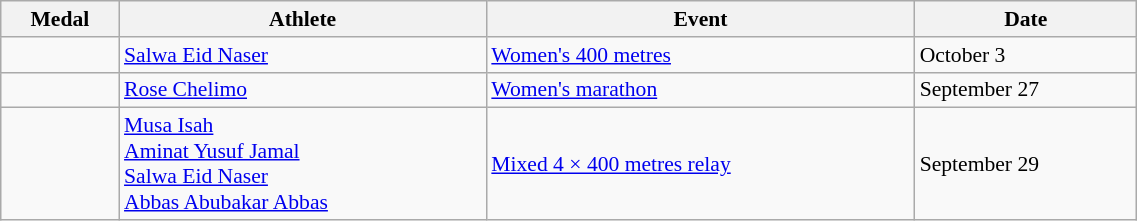<table class="wikitable" style="font-size:90%" width=60%>
<tr>
<th>Medal</th>
<th>Athlete</th>
<th>Event</th>
<th>Date</th>
</tr>
<tr>
<td></td>
<td><a href='#'>Salwa Eid Naser</a></td>
<td><a href='#'>Women's 400 metres</a></td>
<td>October 3</td>
</tr>
<tr>
<td></td>
<td><a href='#'>Rose Chelimo</a></td>
<td><a href='#'>Women's marathon</a></td>
<td>September 27</td>
</tr>
<tr>
<td></td>
<td><a href='#'>Musa Isah</a><br><a href='#'>Aminat Yusuf Jamal</a> <br> <a href='#'>Salwa Eid Naser</a> <br> <a href='#'>Abbas Abubakar Abbas</a></td>
<td><a href='#'>Mixed 4 × 400 metres relay</a></td>
<td>September 29</td>
</tr>
</table>
